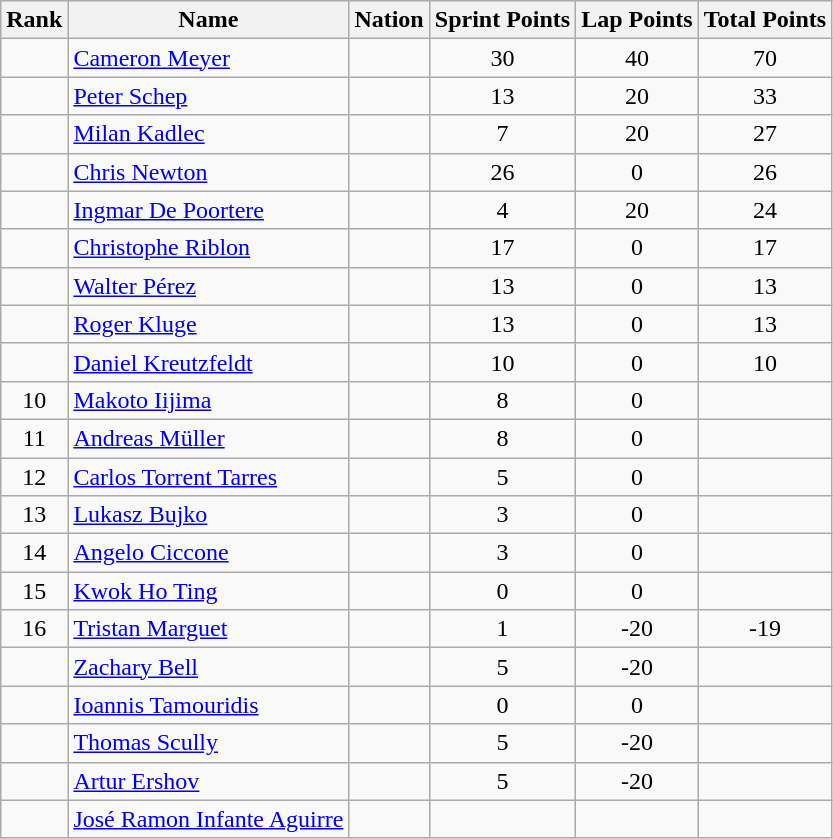<table class="wikitable sortable" style="text-align:center">
<tr>
<th>Rank</th>
<th>Name</th>
<th>Nation</th>
<th>Sprint Points</th>
<th>Lap Points</th>
<th>Total Points</th>
</tr>
<tr>
<td></td>
<td align=left><a href='#'>Cameron Meyer</a></td>
<td align=left></td>
<td>30</td>
<td>40</td>
<td>70</td>
</tr>
<tr>
<td></td>
<td align=left><a href='#'>Peter Schep</a></td>
<td align=left></td>
<td>13</td>
<td>20</td>
<td>33</td>
</tr>
<tr>
<td></td>
<td align=left><a href='#'>Milan Kadlec</a></td>
<td align=left></td>
<td>7</td>
<td>20</td>
<td>27</td>
</tr>
<tr>
<td></td>
<td align=left><a href='#'>Chris Newton</a></td>
<td align=left></td>
<td>26</td>
<td>0</td>
<td>26</td>
</tr>
<tr>
<td></td>
<td align=left><a href='#'>Ingmar De Poortere</a></td>
<td align=left></td>
<td>4</td>
<td>20</td>
<td>24</td>
</tr>
<tr>
<td></td>
<td align=left><a href='#'>Christophe Riblon</a></td>
<td align=left></td>
<td>17</td>
<td>0</td>
<td>17</td>
</tr>
<tr>
<td></td>
<td align=left><a href='#'>Walter Pérez</a></td>
<td align=left></td>
<td>13</td>
<td>0</td>
<td>13</td>
</tr>
<tr>
<td></td>
<td align=left><a href='#'>Roger Kluge</a></td>
<td align=left></td>
<td>13</td>
<td>0</td>
<td>13</td>
</tr>
<tr>
<td></td>
<td align=left><a href='#'>Daniel Kreutzfeldt</a></td>
<td align=left></td>
<td>10</td>
<td>0</td>
<td>10</td>
</tr>
<tr>
<td>10</td>
<td align=left><a href='#'>Makoto Iijima</a></td>
<td align=left></td>
<td>8</td>
<td>0</td>
<td></td>
</tr>
<tr>
<td>11</td>
<td align=left><a href='#'>Andreas Müller</a></td>
<td align=left></td>
<td>8</td>
<td>0</td>
<td></td>
</tr>
<tr>
<td>12</td>
<td align=left><a href='#'>Carlos Torrent Tarres</a></td>
<td align=left></td>
<td>5</td>
<td>0</td>
<td></td>
</tr>
<tr>
<td>13</td>
<td align=left><a href='#'>Lukasz Bujko</a></td>
<td align=left></td>
<td>3</td>
<td>0</td>
<td></td>
</tr>
<tr>
<td>14</td>
<td align=left><a href='#'>Angelo Ciccone</a></td>
<td align=left></td>
<td>3</td>
<td>0</td>
<td></td>
</tr>
<tr>
<td>15</td>
<td align=left><a href='#'>Kwok Ho Ting</a></td>
<td align=left></td>
<td>0</td>
<td>0</td>
<td></td>
</tr>
<tr>
<td>16</td>
<td align=left><a href='#'>Tristan Marguet</a></td>
<td align=left></td>
<td>1</td>
<td>-20</td>
<td>-19</td>
</tr>
<tr>
<td></td>
<td align=left><a href='#'>Zachary Bell</a></td>
<td align=left></td>
<td>5</td>
<td>-20</td>
<td></td>
</tr>
<tr>
<td></td>
<td align=left><a href='#'>Ioannis Tamouridis</a></td>
<td align=left></td>
<td>0</td>
<td>0</td>
<td></td>
</tr>
<tr>
<td></td>
<td align=left><a href='#'>Thomas Scully</a></td>
<td align=left></td>
<td>5</td>
<td>-20</td>
<td></td>
</tr>
<tr>
<td></td>
<td align=left><a href='#'>Artur Ershov</a></td>
<td align=left></td>
<td>5</td>
<td>-20</td>
<td></td>
</tr>
<tr>
<td></td>
<td align=left><a href='#'>José Ramon Infante Aguirre</a></td>
<td align=left></td>
<td></td>
<td></td>
<td></td>
</tr>
</table>
